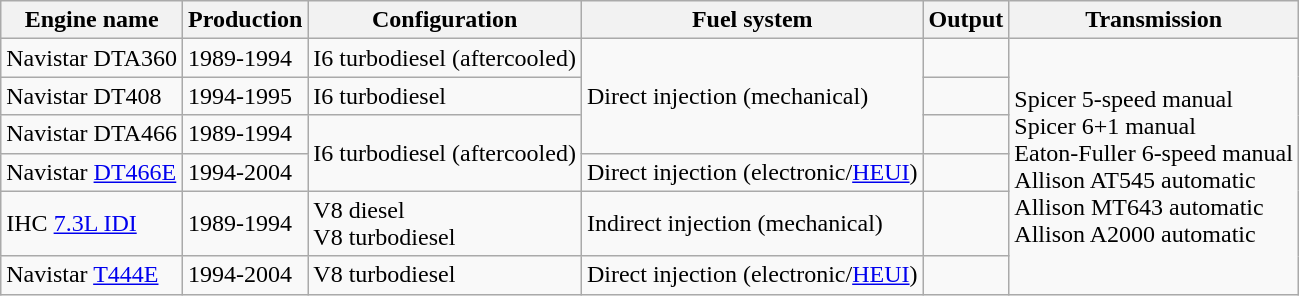<table class="wikitable">
<tr>
<th>Engine name</th>
<th>Production</th>
<th>Configuration</th>
<th>Fuel system</th>
<th>Output</th>
<th>Transmission</th>
</tr>
<tr>
<td>Navistar DTA360</td>
<td>1989-1994</td>
<td> I6 turbodiesel (aftercooled)</td>
<td rowspan="3">Direct injection (mechanical)</td>
<td></td>
<td rowspan="6">Spicer 5-speed manual<br>Spicer 6+1 manual<br>Eaton-Fuller 6-speed manual<br>Allison AT545 automatic<br>Allison MT643 automatic<br>Allison A2000 automatic</td>
</tr>
<tr>
<td>Navistar DT408</td>
<td>1994-1995</td>
<td> I6 turbodiesel</td>
<td></td>
</tr>
<tr>
<td>Navistar DTA466</td>
<td>1989-1994</td>
<td rowspan="2"> I6 turbodiesel (aftercooled)</td>
<td></td>
</tr>
<tr>
<td>Navistar <a href='#'>DT466E</a></td>
<td>1994-2004</td>
<td>Direct injection (electronic/<a href='#'>HEUI</a>)</td>
<td></td>
</tr>
<tr>
<td>IHC <a href='#'>7.3L IDI</a></td>
<td>1989-1994</td>
<td> V8 diesel<br> V8 turbodiesel</td>
<td>Indirect injection (mechanical)</td>
<td></td>
</tr>
<tr>
<td>Navistar <a href='#'>T444E</a></td>
<td>1994-2004</td>
<td> V8 turbodiesel</td>
<td>Direct injection (electronic/<a href='#'>HEUI</a>)</td>
<td></td>
</tr>
</table>
